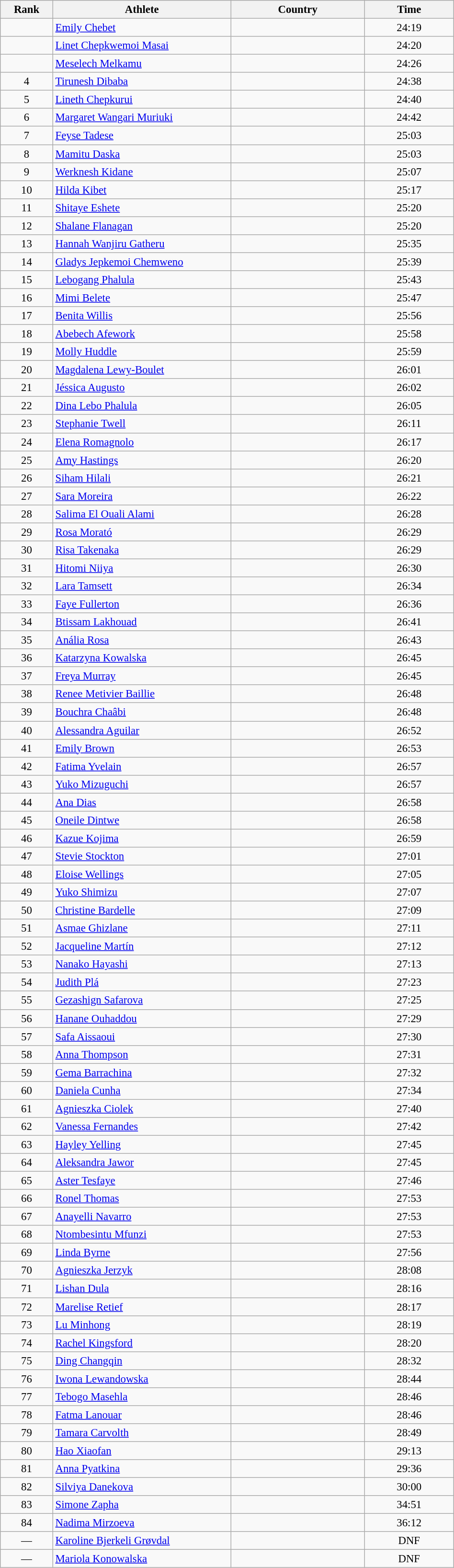<table class="wikitable sortable" style=" text-align:center; font-size:95%;" width="50%">
<tr>
<th width=5%>Rank</th>
<th width=20%>Athlete</th>
<th width=15%>Country</th>
<th width=10%>Time</th>
</tr>
<tr>
<td align=center></td>
<td align=left><a href='#'>Emily Chebet</a></td>
<td align=left></td>
<td>24:19</td>
</tr>
<tr>
<td align=center></td>
<td align=left><a href='#'>Linet Chepkwemoi Masai</a></td>
<td align=left></td>
<td>24:20</td>
</tr>
<tr>
<td align=center></td>
<td align=left><a href='#'>Meselech Melkamu</a></td>
<td align=left></td>
<td>24:26</td>
</tr>
<tr>
<td align=center>4</td>
<td align=left><a href='#'>Tirunesh Dibaba</a></td>
<td align=left></td>
<td>24:38</td>
</tr>
<tr>
<td align=center>5</td>
<td align=left><a href='#'>Lineth Chepkurui</a></td>
<td align=left></td>
<td>24:40</td>
</tr>
<tr>
<td align=center>6</td>
<td align=left><a href='#'>Margaret Wangari Muriuki</a></td>
<td align=left></td>
<td>24:42</td>
</tr>
<tr>
<td align=center>7</td>
<td align=left><a href='#'>Feyse Tadese</a></td>
<td align=left></td>
<td>25:03</td>
</tr>
<tr>
<td align=center>8</td>
<td align=left><a href='#'>Mamitu Daska</a></td>
<td align=left></td>
<td>25:03</td>
</tr>
<tr>
<td align=center>9</td>
<td align=left><a href='#'>Werknesh Kidane</a></td>
<td align=left></td>
<td>25:07</td>
</tr>
<tr>
<td align=center>10</td>
<td align=left><a href='#'>Hilda Kibet</a></td>
<td align=left></td>
<td>25:17</td>
</tr>
<tr>
<td align=center>11</td>
<td align=left><a href='#'>Shitaye Eshete</a></td>
<td align=left></td>
<td>25:20</td>
</tr>
<tr>
<td align=center>12</td>
<td align=left><a href='#'>Shalane Flanagan</a></td>
<td align=left></td>
<td>25:20</td>
</tr>
<tr>
<td align=center>13</td>
<td align=left><a href='#'>Hannah Wanjiru Gatheru</a></td>
<td align=left></td>
<td>25:35</td>
</tr>
<tr>
<td align=center>14</td>
<td align=left><a href='#'>Gladys Jepkemoi Chemweno</a></td>
<td align=left></td>
<td>25:39</td>
</tr>
<tr>
<td align=center>15</td>
<td align=left><a href='#'>Lebogang Phalula</a></td>
<td align=left></td>
<td>25:43</td>
</tr>
<tr>
<td align=center>16</td>
<td align=left><a href='#'>Mimi Belete</a></td>
<td align=left></td>
<td>25:47</td>
</tr>
<tr>
<td align=center>17</td>
<td align=left><a href='#'>Benita Willis</a></td>
<td align=left></td>
<td>25:56</td>
</tr>
<tr>
<td align=center>18</td>
<td align=left><a href='#'>Abebech Afework</a></td>
<td align=left></td>
<td>25:58</td>
</tr>
<tr>
<td align=center>19</td>
<td align=left><a href='#'>Molly Huddle</a></td>
<td align=left></td>
<td>25:59</td>
</tr>
<tr>
<td align=center>20</td>
<td align=left><a href='#'>Magdalena Lewy-Boulet</a></td>
<td align=left></td>
<td>26:01</td>
</tr>
<tr>
<td align=center>21</td>
<td align=left><a href='#'>Jéssica Augusto</a></td>
<td align=left></td>
<td>26:02</td>
</tr>
<tr>
<td align=center>22</td>
<td align=left><a href='#'>Dina Lebo Phalula</a></td>
<td align=left></td>
<td>26:05</td>
</tr>
<tr>
<td align=center>23</td>
<td align=left><a href='#'>Stephanie Twell</a></td>
<td align=left></td>
<td>26:11</td>
</tr>
<tr>
<td align=center>24</td>
<td align=left><a href='#'>Elena Romagnolo</a></td>
<td align=left></td>
<td>26:17</td>
</tr>
<tr>
<td align=center>25</td>
<td align=left><a href='#'>Amy Hastings</a></td>
<td align=left></td>
<td>26:20</td>
</tr>
<tr>
<td align=center>26</td>
<td align=left><a href='#'>Siham Hilali</a></td>
<td align=left></td>
<td>26:21</td>
</tr>
<tr>
<td align=center>27</td>
<td align=left><a href='#'>Sara Moreira</a></td>
<td align=left></td>
<td>26:22</td>
</tr>
<tr>
<td align=center>28</td>
<td align=left><a href='#'>Salima El Ouali Alami</a></td>
<td align=left></td>
<td>26:28</td>
</tr>
<tr>
<td align=center>29</td>
<td align=left><a href='#'>Rosa Morató</a></td>
<td align=left></td>
<td>26:29</td>
</tr>
<tr>
<td align=center>30</td>
<td align=left><a href='#'>Risa Takenaka</a></td>
<td align=left></td>
<td>26:29</td>
</tr>
<tr>
<td align=center>31</td>
<td align=left><a href='#'>Hitomi Niiya</a></td>
<td align=left></td>
<td>26:30</td>
</tr>
<tr>
<td align=center>32</td>
<td align=left><a href='#'>Lara Tamsett</a></td>
<td align=left></td>
<td>26:34</td>
</tr>
<tr>
<td align=center>33</td>
<td align=left><a href='#'>Faye Fullerton</a></td>
<td align=left></td>
<td>26:36</td>
</tr>
<tr>
<td align=center>34</td>
<td align=left><a href='#'>Btissam Lakhouad</a></td>
<td align=left></td>
<td>26:41</td>
</tr>
<tr>
<td align=center>35</td>
<td align=left><a href='#'>Anália Rosa</a></td>
<td align=left></td>
<td>26:43</td>
</tr>
<tr>
<td align=center>36</td>
<td align=left><a href='#'>Katarzyna Kowalska</a></td>
<td align=left></td>
<td>26:45</td>
</tr>
<tr>
<td align=center>37</td>
<td align=left><a href='#'>Freya Murray</a></td>
<td align=left></td>
<td>26:45</td>
</tr>
<tr>
<td align=center>38</td>
<td align=left><a href='#'>Renee Metivier Baillie</a></td>
<td align=left></td>
<td>26:48</td>
</tr>
<tr>
<td align=center>39</td>
<td align=left><a href='#'>Bouchra Chaâbi</a></td>
<td align=left></td>
<td>26:48</td>
</tr>
<tr>
<td align=center>40</td>
<td align=left><a href='#'>Alessandra Aguilar</a></td>
<td align=left></td>
<td>26:52</td>
</tr>
<tr>
<td align=center>41</td>
<td align=left><a href='#'>Emily Brown</a></td>
<td align=left></td>
<td>26:53</td>
</tr>
<tr>
<td align=center>42</td>
<td align=left><a href='#'>Fatima Yvelain</a></td>
<td align=left></td>
<td>26:57</td>
</tr>
<tr>
<td align=center>43</td>
<td align=left><a href='#'>Yuko Mizuguchi</a></td>
<td align=left></td>
<td>26:57</td>
</tr>
<tr>
<td align=center>44</td>
<td align=left><a href='#'>Ana Dias</a></td>
<td align=left></td>
<td>26:58</td>
</tr>
<tr>
<td align=center>45</td>
<td align=left><a href='#'>Oneile Dintwe</a></td>
<td align=left></td>
<td>26:58</td>
</tr>
<tr>
<td align=center>46</td>
<td align=left><a href='#'>Kazue Kojima</a></td>
<td align=left></td>
<td>26:59</td>
</tr>
<tr>
<td align=center>47</td>
<td align=left><a href='#'>Stevie Stockton</a></td>
<td align=left></td>
<td>27:01</td>
</tr>
<tr>
<td align=center>48</td>
<td align=left><a href='#'>Eloise Wellings</a></td>
<td align=left></td>
<td>27:05</td>
</tr>
<tr>
<td align=center>49</td>
<td align=left><a href='#'>Yuko Shimizu</a></td>
<td align=left></td>
<td>27:07</td>
</tr>
<tr>
<td align=center>50</td>
<td align=left><a href='#'>Christine Bardelle</a></td>
<td align=left></td>
<td>27:09</td>
</tr>
<tr>
<td align=center>51</td>
<td align=left><a href='#'>Asmae Ghizlane</a></td>
<td align=left></td>
<td>27:11</td>
</tr>
<tr>
<td align=center>52</td>
<td align=left><a href='#'>Jacqueline Martín</a></td>
<td align=left></td>
<td>27:12</td>
</tr>
<tr>
<td align=center>53</td>
<td align=left><a href='#'>Nanako Hayashi</a></td>
<td align=left></td>
<td>27:13</td>
</tr>
<tr>
<td align=center>54</td>
<td align=left><a href='#'>Judith Plá</a></td>
<td align=left></td>
<td>27:23</td>
</tr>
<tr>
<td align=center>55</td>
<td align=left><a href='#'>Gezashign Safarova</a></td>
<td align=left></td>
<td>27:25</td>
</tr>
<tr>
<td align=center>56</td>
<td align=left><a href='#'>Hanane Ouhaddou</a></td>
<td align=left></td>
<td>27:29</td>
</tr>
<tr>
<td align=center>57</td>
<td align=left><a href='#'>Safa Aissaoui</a></td>
<td align=left></td>
<td>27:30</td>
</tr>
<tr>
<td align=center>58</td>
<td align=left><a href='#'>Anna Thompson</a></td>
<td align=left></td>
<td>27:31</td>
</tr>
<tr>
<td align=center>59</td>
<td align=left><a href='#'>Gema Barrachina</a></td>
<td align=left></td>
<td>27:32</td>
</tr>
<tr>
<td align=center>60</td>
<td align=left><a href='#'>Daniela Cunha</a></td>
<td align=left></td>
<td>27:34</td>
</tr>
<tr>
<td align=center>61</td>
<td align=left><a href='#'>Agnieszka Ciolek</a></td>
<td align=left></td>
<td>27:40</td>
</tr>
<tr>
<td align=center>62</td>
<td align=left><a href='#'>Vanessa Fernandes</a></td>
<td align=left></td>
<td>27:42</td>
</tr>
<tr>
<td align=center>63</td>
<td align=left><a href='#'>Hayley Yelling</a></td>
<td align=left></td>
<td>27:45</td>
</tr>
<tr>
<td align=center>64</td>
<td align=left><a href='#'>Aleksandra Jawor</a></td>
<td align=left></td>
<td>27:45</td>
</tr>
<tr>
<td align=center>65</td>
<td align=left><a href='#'>Aster Tesfaye</a></td>
<td align=left></td>
<td>27:46</td>
</tr>
<tr>
<td align=center>66</td>
<td align=left><a href='#'>Ronel Thomas</a></td>
<td align=left></td>
<td>27:53</td>
</tr>
<tr>
<td align=center>67</td>
<td align=left><a href='#'>Anayelli Navarro</a></td>
<td align=left></td>
<td>27:53</td>
</tr>
<tr>
<td align=center>68</td>
<td align=left><a href='#'>Ntombesintu Mfunzi</a></td>
<td align=left></td>
<td>27:53</td>
</tr>
<tr>
<td align=center>69</td>
<td align=left><a href='#'>Linda Byrne</a></td>
<td align=left></td>
<td>27:56</td>
</tr>
<tr>
<td align=center>70</td>
<td align=left><a href='#'>Agnieszka Jerzyk</a></td>
<td align=left></td>
<td>28:08</td>
</tr>
<tr>
<td align=center>71</td>
<td align=left><a href='#'>Lishan Dula</a></td>
<td align=left></td>
<td>28:16</td>
</tr>
<tr>
<td align=center>72</td>
<td align=left><a href='#'>Marelise Retief</a></td>
<td align=left></td>
<td>28:17</td>
</tr>
<tr>
<td align=center>73</td>
<td align=left><a href='#'>Lu Minhong</a></td>
<td align=left></td>
<td>28:19</td>
</tr>
<tr>
<td align=center>74</td>
<td align=left><a href='#'>Rachel Kingsford</a></td>
<td align=left></td>
<td>28:20</td>
</tr>
<tr>
<td align=center>75</td>
<td align=left><a href='#'>Ding Changqin</a></td>
<td align=left></td>
<td>28:32</td>
</tr>
<tr>
<td align=center>76</td>
<td align=left><a href='#'>Iwona Lewandowska</a></td>
<td align=left></td>
<td>28:44</td>
</tr>
<tr>
<td align=center>77</td>
<td align=left><a href='#'>Tebogo Masehla</a></td>
<td align=left></td>
<td>28:46</td>
</tr>
<tr>
<td align=center>78</td>
<td align=left><a href='#'>Fatma Lanouar</a></td>
<td align=left></td>
<td>28:46</td>
</tr>
<tr>
<td align=center>79</td>
<td align=left><a href='#'>Tamara Carvolth</a></td>
<td align=left></td>
<td>28:49</td>
</tr>
<tr>
<td align=center>80</td>
<td align=left><a href='#'>Hao Xiaofan</a></td>
<td align=left></td>
<td>29:13</td>
</tr>
<tr>
<td align=center>81</td>
<td align=left><a href='#'>Anna Pyatkina</a></td>
<td align=left></td>
<td>29:36</td>
</tr>
<tr>
<td align=center>82</td>
<td align=left><a href='#'>Silviya Danekova</a></td>
<td align=left></td>
<td>30:00</td>
</tr>
<tr>
<td align=center>83</td>
<td align=left><a href='#'>Simone Zapha</a></td>
<td align=left></td>
<td>34:51</td>
</tr>
<tr>
<td align=center>84</td>
<td align=left><a href='#'>Nadima Mirzoeva</a></td>
<td align=left></td>
<td>36:12</td>
</tr>
<tr>
<td align=center>—</td>
<td align=left><a href='#'>Karoline Bjerkeli Grøvdal</a></td>
<td align=left></td>
<td>DNF</td>
</tr>
<tr>
<td align=center>—</td>
<td align=left><a href='#'>Mariola Konowalska</a></td>
<td align=left></td>
<td>DNF</td>
</tr>
</table>
